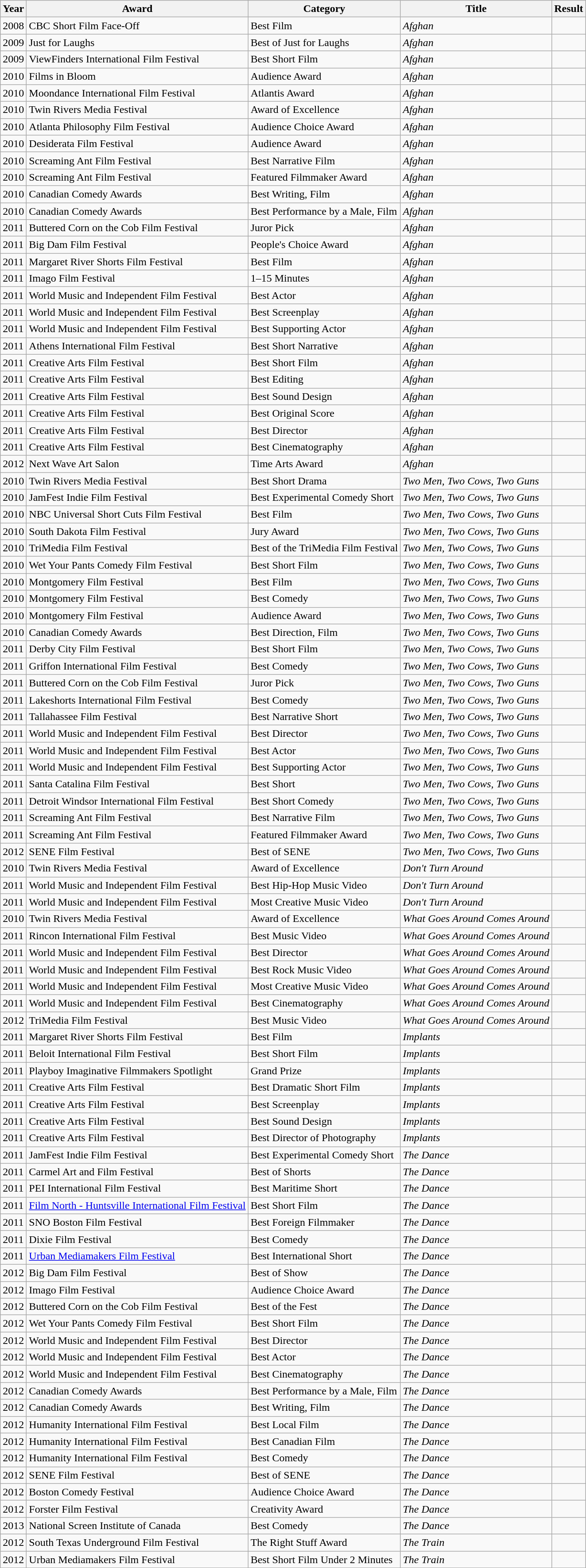<table class="wikitable sortable">
<tr>
<th>Year</th>
<th>Award</th>
<th>Category</th>
<th>Title</th>
<th>Result</th>
</tr>
<tr>
<td>2008</td>
<td>CBC Short Film Face-Off</td>
<td>Best Film</td>
<td><em>Afghan</em></td>
<td></td>
</tr>
<tr>
<td>2009</td>
<td>Just for Laughs</td>
<td>Best of Just for Laughs</td>
<td><em>Afghan</em></td>
<td></td>
</tr>
<tr>
<td>2009</td>
<td>ViewFinders International Film Festival</td>
<td>Best Short Film</td>
<td><em>Afghan</em></td>
<td></td>
</tr>
<tr>
<td>2010</td>
<td>Films in Bloom</td>
<td>Audience Award</td>
<td><em>Afghan</em></td>
<td></td>
</tr>
<tr>
<td>2010</td>
<td>Moondance International Film Festival</td>
<td>Atlantis Award</td>
<td><em>Afghan</em></td>
<td></td>
</tr>
<tr>
<td>2010</td>
<td>Twin Rivers Media Festival</td>
<td>Award of Excellence</td>
<td><em>Afghan</em></td>
<td></td>
</tr>
<tr>
<td>2010</td>
<td>Atlanta Philosophy Film Festival</td>
<td>Audience Choice Award</td>
<td><em>Afghan</em></td>
<td></td>
</tr>
<tr>
<td>2010</td>
<td>Desiderata Film Festival</td>
<td>Audience Award</td>
<td><em>Afghan</em></td>
<td></td>
</tr>
<tr>
<td>2010</td>
<td>Screaming Ant Film Festival</td>
<td>Best Narrative Film</td>
<td><em>Afghan</em></td>
<td></td>
</tr>
<tr>
<td>2010</td>
<td>Screaming Ant Film Festival</td>
<td>Featured Filmmaker Award</td>
<td><em>Afghan</em></td>
<td></td>
</tr>
<tr>
<td>2010</td>
<td>Canadian Comedy Awards</td>
<td>Best Writing, Film</td>
<td><em>Afghan</em></td>
<td></td>
</tr>
<tr>
<td>2010</td>
<td>Canadian Comedy Awards</td>
<td>Best Performance by a Male, Film</td>
<td><em>Afghan</em></td>
<td></td>
</tr>
<tr>
<td>2011</td>
<td>Buttered Corn on the Cob Film Festival</td>
<td>Juror Pick</td>
<td><em>Afghan</em></td>
<td></td>
</tr>
<tr>
<td>2011</td>
<td>Big Dam Film Festival</td>
<td>People's Choice Award</td>
<td><em>Afghan</em></td>
<td></td>
</tr>
<tr>
<td>2011</td>
<td>Margaret River Shorts Film Festival</td>
<td>Best Film</td>
<td><em>Afghan</em></td>
<td></td>
</tr>
<tr>
<td>2011</td>
<td>Imago Film Festival</td>
<td>1–15 Minutes</td>
<td><em>Afghan</em></td>
<td></td>
</tr>
<tr>
<td>2011</td>
<td>World Music and Independent Film Festival</td>
<td>Best Actor</td>
<td><em>Afghan</em></td>
<td></td>
</tr>
<tr>
<td>2011</td>
<td>World Music and Independent Film Festival</td>
<td>Best Screenplay</td>
<td><em>Afghan</em></td>
<td></td>
</tr>
<tr>
<td>2011</td>
<td>World Music and Independent Film Festival</td>
<td>Best Supporting Actor</td>
<td><em>Afghan</em></td>
<td></td>
</tr>
<tr>
<td>2011</td>
<td>Athens International Film Festival</td>
<td>Best Short Narrative</td>
<td><em>Afghan</em></td>
<td></td>
</tr>
<tr>
<td>2011</td>
<td>Creative Arts Film Festival</td>
<td>Best Short Film</td>
<td><em>Afghan</em></td>
<td></td>
</tr>
<tr>
<td>2011</td>
<td>Creative Arts Film Festival</td>
<td>Best Editing</td>
<td><em>Afghan</em></td>
<td></td>
</tr>
<tr>
<td>2011</td>
<td>Creative Arts Film Festival</td>
<td>Best Sound Design</td>
<td><em>Afghan</em></td>
<td></td>
</tr>
<tr>
<td>2011</td>
<td>Creative Arts Film Festival</td>
<td>Best Original Score</td>
<td><em>Afghan</em></td>
<td></td>
</tr>
<tr>
<td>2011</td>
<td>Creative Arts Film Festival</td>
<td>Best Director</td>
<td><em>Afghan</em></td>
<td></td>
</tr>
<tr>
<td>2011</td>
<td>Creative Arts Film Festival</td>
<td>Best Cinematography</td>
<td><em>Afghan</em></td>
<td></td>
</tr>
<tr>
<td>2012</td>
<td>Next Wave Art Salon</td>
<td>Time Arts Award</td>
<td><em>Afghan</em></td>
<td></td>
</tr>
<tr>
<td>2010</td>
<td>Twin Rivers Media Festival</td>
<td>Best Short Drama</td>
<td><em>Two Men, Two Cows, Two Guns</em></td>
<td></td>
</tr>
<tr>
<td>2010</td>
<td>JamFest Indie Film Festival</td>
<td>Best Experimental Comedy Short</td>
<td><em>Two Men, Two Cows, Two Guns</em></td>
<td></td>
</tr>
<tr>
<td>2010</td>
<td>NBC Universal Short Cuts Film Festival</td>
<td>Best Film</td>
<td><em>Two Men, Two Cows, Two Guns</em></td>
<td></td>
</tr>
<tr>
<td>2010</td>
<td>South Dakota Film Festival</td>
<td>Jury Award</td>
<td><em>Two Men, Two Cows, Two Guns</em></td>
<td></td>
</tr>
<tr>
<td>2010</td>
<td>TriMedia Film Festival</td>
<td>Best of the TriMedia Film Festival</td>
<td><em>Two Men, Two Cows, Two Guns</em></td>
<td></td>
</tr>
<tr>
<td>2010</td>
<td>Wet Your Pants Comedy Film Festival</td>
<td>Best Short Film</td>
<td><em>Two Men, Two Cows, Two Guns</em></td>
<td></td>
</tr>
<tr>
<td>2010</td>
<td>Montgomery Film Festival</td>
<td>Best Film</td>
<td><em>Two Men, Two Cows, Two Guns</em></td>
<td></td>
</tr>
<tr>
<td>2010</td>
<td>Montgomery Film Festival</td>
<td>Best Comedy</td>
<td><em>Two Men, Two Cows, Two Guns</em></td>
<td></td>
</tr>
<tr>
<td>2010</td>
<td>Montgomery Film Festival</td>
<td>Audience Award</td>
<td><em>Two Men, Two Cows, Two Guns</em></td>
<td></td>
</tr>
<tr>
<td>2010</td>
<td>Canadian Comedy Awards</td>
<td>Best Direction, Film</td>
<td><em>Two Men, Two Cows, Two Guns</em></td>
<td></td>
</tr>
<tr>
<td>2011</td>
<td>Derby City Film Festival</td>
<td>Best Short Film</td>
<td><em>Two Men, Two Cows, Two Guns</em></td>
<td></td>
</tr>
<tr>
<td>2011</td>
<td>Griffon International Film Festival</td>
<td>Best Comedy</td>
<td><em>Two Men, Two Cows, Two Guns</em></td>
<td></td>
</tr>
<tr>
<td>2011</td>
<td>Buttered Corn on the Cob Film Festival</td>
<td>Juror Pick</td>
<td><em>Two Men, Two Cows, Two Guns</em></td>
<td></td>
</tr>
<tr>
<td>2011</td>
<td>Lakeshorts International Film Festival</td>
<td>Best Comedy</td>
<td><em>Two Men, Two Cows, Two Guns</em></td>
<td></td>
</tr>
<tr>
<td>2011</td>
<td>Tallahassee Film Festival</td>
<td>Best Narrative Short</td>
<td><em>Two Men, Two Cows, Two Guns</em></td>
<td></td>
</tr>
<tr>
<td>2011</td>
<td>World Music and Independent Film Festival</td>
<td>Best Director</td>
<td><em>Two Men, Two Cows, Two Guns</em></td>
<td></td>
</tr>
<tr>
<td>2011</td>
<td>World Music and Independent Film Festival</td>
<td>Best Actor</td>
<td><em>Two Men, Two Cows, Two Guns</em></td>
<td></td>
</tr>
<tr>
<td>2011</td>
<td>World Music and Independent Film Festival</td>
<td>Best Supporting Actor</td>
<td><em>Two Men, Two Cows, Two Guns</em></td>
<td></td>
</tr>
<tr>
<td>2011</td>
<td>Santa Catalina Film Festival</td>
<td>Best Short</td>
<td><em>Two Men, Two Cows, Two Guns</em></td>
<td></td>
</tr>
<tr>
<td>2011</td>
<td>Detroit Windsor International Film Festival</td>
<td>Best Short Comedy</td>
<td><em>Two Men, Two Cows, Two Guns</em></td>
<td></td>
</tr>
<tr>
<td>2011</td>
<td>Screaming Ant Film Festival</td>
<td>Best Narrative Film</td>
<td><em>Two Men, Two Cows, Two Guns</em></td>
<td></td>
</tr>
<tr>
<td>2011</td>
<td>Screaming Ant Film Festival</td>
<td>Featured Filmmaker Award</td>
<td><em>Two Men, Two Cows, Two Guns</em></td>
<td></td>
</tr>
<tr>
<td>2012</td>
<td>SENE Film Festival</td>
<td>Best of SENE</td>
<td><em>Two Men, Two Cows, Two Guns</em></td>
<td></td>
</tr>
<tr>
<td>2010</td>
<td>Twin Rivers Media Festival</td>
<td>Award of Excellence</td>
<td><em>Don't Turn Around</em></td>
<td></td>
</tr>
<tr>
<td>2011</td>
<td>World Music and Independent Film Festival</td>
<td>Best Hip-Hop Music Video</td>
<td><em>Don't Turn Around</em></td>
<td></td>
</tr>
<tr>
<td>2011</td>
<td>World Music and Independent Film Festival</td>
<td>Most Creative Music Video</td>
<td><em>Don't Turn Around</em></td>
<td></td>
</tr>
<tr>
<td>2010</td>
<td>Twin Rivers Media Festival</td>
<td>Award of Excellence</td>
<td><em>What Goes Around Comes Around</em></td>
<td></td>
</tr>
<tr>
<td>2011</td>
<td>Rincon International Film Festival</td>
<td>Best Music Video</td>
<td><em>What Goes Around Comes Around</em></td>
<td></td>
</tr>
<tr>
<td>2011</td>
<td>World Music and Independent Film Festival</td>
<td>Best Director</td>
<td><em>What Goes Around Comes Around</em></td>
<td></td>
</tr>
<tr>
<td>2011</td>
<td>World Music and Independent Film Festival</td>
<td>Best Rock Music Video</td>
<td><em>What Goes Around Comes Around</em></td>
<td></td>
</tr>
<tr>
<td>2011</td>
<td>World Music and Independent Film Festival</td>
<td>Most Creative Music Video</td>
<td><em>What Goes Around Comes Around</em></td>
<td></td>
</tr>
<tr>
<td>2011</td>
<td>World Music and Independent Film Festival</td>
<td>Best Cinematography</td>
<td><em>What Goes Around Comes Around</em></td>
<td></td>
</tr>
<tr>
<td>2012</td>
<td>TriMedia Film Festival</td>
<td>Best Music Video</td>
<td><em>What Goes Around Comes Around</em></td>
<td></td>
</tr>
<tr>
<td>2011</td>
<td>Margaret River Shorts Film Festival</td>
<td>Best Film</td>
<td><em>Implants</em></td>
<td></td>
</tr>
<tr>
<td>2011</td>
<td>Beloit International Film Festival</td>
<td>Best Short Film</td>
<td><em>Implants</em></td>
<td></td>
</tr>
<tr>
<td>2011</td>
<td>Playboy Imaginative Filmmakers Spotlight</td>
<td>Grand Prize</td>
<td><em>Implants</em></td>
<td></td>
</tr>
<tr>
<td>2011</td>
<td>Creative Arts Film Festival</td>
<td>Best Dramatic Short Film</td>
<td><em>Implants</em></td>
<td></td>
</tr>
<tr>
<td>2011</td>
<td>Creative Arts Film Festival</td>
<td>Best Screenplay</td>
<td><em>Implants</em></td>
<td></td>
</tr>
<tr>
<td>2011</td>
<td>Creative Arts Film Festival</td>
<td>Best Sound Design</td>
<td><em>Implants</em></td>
<td></td>
</tr>
<tr>
<td>2011</td>
<td>Creative Arts Film Festival</td>
<td>Best Director of Photography</td>
<td><em>Implants</em></td>
<td></td>
</tr>
<tr>
<td>2011</td>
<td>JamFest Indie Film Festival</td>
<td>Best Experimental Comedy Short</td>
<td><em>The Dance</em></td>
<td></td>
</tr>
<tr>
<td>2011</td>
<td>Carmel Art and Film Festival</td>
<td>Best of Shorts</td>
<td><em>The Dance</em></td>
<td></td>
</tr>
<tr>
<td>2011</td>
<td>PEI International Film Festival</td>
<td>Best Maritime Short</td>
<td><em>The Dance</em></td>
<td></td>
</tr>
<tr>
<td>2011</td>
<td><a href='#'>Film North - Huntsville International Film Festival</a></td>
<td>Best Short Film</td>
<td><em>The Dance</em></td>
<td></td>
</tr>
<tr>
<td>2011</td>
<td>SNO Boston Film Festival</td>
<td>Best Foreign Filmmaker</td>
<td><em>The Dance</em></td>
<td></td>
</tr>
<tr>
<td>2011</td>
<td>Dixie Film Festival</td>
<td>Best Comedy</td>
<td><em>The Dance</em></td>
<td></td>
</tr>
<tr>
<td>2011</td>
<td><a href='#'>Urban Mediamakers Film Festival</a></td>
<td>Best International Short</td>
<td><em>The Dance</em></td>
<td></td>
</tr>
<tr>
<td>2012</td>
<td>Big Dam Film Festival</td>
<td>Best of Show</td>
<td><em>The Dance</em></td>
<td></td>
</tr>
<tr>
<td>2012</td>
<td>Imago Film Festival</td>
<td>Audience Choice Award</td>
<td><em>The Dance</em></td>
<td></td>
</tr>
<tr>
<td>2012</td>
<td>Buttered Corn on the Cob Film Festival</td>
<td>Best of the Fest</td>
<td><em>The Dance</em></td>
<td></td>
</tr>
<tr>
<td>2012</td>
<td>Wet Your Pants Comedy Film Festival</td>
<td>Best Short Film</td>
<td><em>The Dance</em></td>
<td></td>
</tr>
<tr>
<td>2012</td>
<td>World Music and Independent Film Festival</td>
<td>Best Director</td>
<td><em>The Dance</em></td>
<td></td>
</tr>
<tr>
<td>2012</td>
<td>World Music and Independent Film Festival</td>
<td>Best Actor</td>
<td><em>The Dance</em></td>
<td></td>
</tr>
<tr>
<td>2012</td>
<td>World Music and Independent Film Festival</td>
<td>Best Cinematography</td>
<td><em>The Dance</em></td>
<td></td>
</tr>
<tr>
<td>2012</td>
<td>Canadian Comedy Awards</td>
<td>Best Performance by a Male, Film</td>
<td><em>The Dance</em></td>
<td></td>
</tr>
<tr>
<td>2012</td>
<td>Canadian Comedy Awards</td>
<td>Best Writing, Film</td>
<td><em>The Dance</em></td>
<td></td>
</tr>
<tr>
<td>2012</td>
<td>Humanity International Film Festival</td>
<td>Best Local Film</td>
<td><em>The Dance</em></td>
<td></td>
</tr>
<tr>
<td>2012</td>
<td>Humanity International Film Festival</td>
<td>Best Canadian Film</td>
<td><em>The Dance</em></td>
<td></td>
</tr>
<tr>
<td>2012</td>
<td>Humanity International Film Festival</td>
<td>Best Comedy</td>
<td><em>The Dance</em></td>
<td></td>
</tr>
<tr>
<td>2012</td>
<td>SENE Film Festival</td>
<td>Best of SENE</td>
<td><em>The Dance</em></td>
<td></td>
</tr>
<tr>
<td>2012</td>
<td>Boston Comedy Festival</td>
<td>Audience Choice Award</td>
<td><em>The Dance</em></td>
<td></td>
</tr>
<tr>
<td>2012</td>
<td>Forster Film Festival</td>
<td>Creativity Award</td>
<td><em>The Dance</em></td>
<td></td>
</tr>
<tr>
<td>2013</td>
<td>National Screen Institute of Canada</td>
<td>Best Comedy</td>
<td><em>The Dance</em></td>
<td></td>
</tr>
<tr>
<td>2012</td>
<td>South Texas Underground Film Festival</td>
<td>The Right Stuff Award</td>
<td><em>The Train</em></td>
<td></td>
</tr>
<tr>
<td>2012</td>
<td>Urban Mediamakers Film Festival</td>
<td>Best Short Film Under 2 Minutes</td>
<td><em>The Train</em></td>
<td></td>
</tr>
</table>
